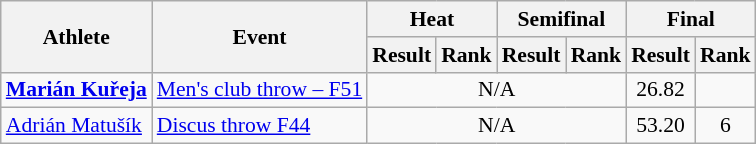<table class="wikitable" style="font-size:90%">
<tr>
<th rowspan="2">Athlete</th>
<th rowspan="2">Event</th>
<th colspan="2">Heat</th>
<th colspan="2">Semifinal</th>
<th colspan="2">Final</th>
</tr>
<tr>
<th>Result</th>
<th>Rank</th>
<th>Result</th>
<th>Rank</th>
<th>Result</th>
<th>Rank</th>
</tr>
<tr>
<td><strong><a href='#'>Marián Kuřeja</a></strong></td>
<td><a href='#'>Men's club throw – F51</a></td>
<td align="center" colspan="4">N/A</td>
<td align="center">26.82</td>
<td align="center"></td>
</tr>
<tr>
<td><a href='#'>Adrián Matušík</a></td>
<td><a href='#'>Discus throw F44</a></td>
<td align="center" colspan="4">N/A</td>
<td align="center">53.20</td>
<td align="center">6</td>
</tr>
</table>
